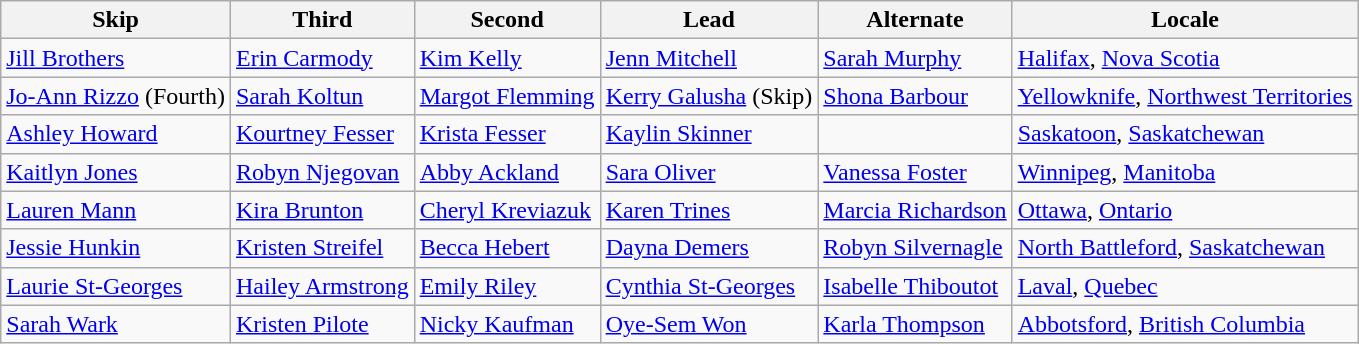<table class="wikitable">
<tr>
<th scope="col">Skip</th>
<th scope="col">Third</th>
<th scope="col">Second</th>
<th scope="col">Lead</th>
<th scope="col">Alternate</th>
<th scope="col">Locale</th>
</tr>
<tr>
<td><a href='#'>Jill Brothers</a></td>
<td><a href='#'>Erin Carmody</a></td>
<td><a href='#'>Kim Kelly</a></td>
<td><a href='#'>Jenn Mitchell</a></td>
<td><a href='#'>Sarah Murphy</a></td>
<td> <a href='#'>Halifax</a>, <a href='#'>Nova Scotia</a></td>
</tr>
<tr>
<td><a href='#'>Jo-Ann Rizzo</a> (Fourth)</td>
<td><a href='#'>Sarah Koltun</a></td>
<td><a href='#'>Margot Flemming</a></td>
<td><a href='#'>Kerry Galusha</a> (Skip)</td>
<td><a href='#'>Shona Barbour</a></td>
<td> <a href='#'>Yellowknife</a>, <a href='#'>Northwest Territories</a></td>
</tr>
<tr>
<td><a href='#'>Ashley Howard</a></td>
<td><a href='#'>Kourtney Fesser</a></td>
<td><a href='#'>Krista Fesser</a></td>
<td><a href='#'>Kaylin Skinner</a></td>
<td></td>
<td> <a href='#'>Saskatoon</a>, <a href='#'>Saskatchewan</a></td>
</tr>
<tr>
<td><a href='#'>Kaitlyn Jones</a></td>
<td><a href='#'>Robyn Njegovan</a></td>
<td><a href='#'>Abby Ackland</a></td>
<td><a href='#'>Sara Oliver</a></td>
<td><a href='#'>Vanessa Foster</a></td>
<td> <a href='#'>Winnipeg</a>, <a href='#'>Manitoba</a></td>
</tr>
<tr>
<td><a href='#'>Lauren Mann</a></td>
<td><a href='#'>Kira Brunton</a></td>
<td><a href='#'>Cheryl Kreviazuk</a></td>
<td><a href='#'>Karen Trines</a></td>
<td><a href='#'>Marcia Richardson</a></td>
<td> <a href='#'>Ottawa</a>, <a href='#'>Ontario</a></td>
</tr>
<tr>
<td><a href='#'>Jessie Hunkin</a></td>
<td><a href='#'>Kristen Streifel</a></td>
<td><a href='#'>Becca Hebert</a></td>
<td><a href='#'>Dayna Demers</a></td>
<td><a href='#'>Robyn Silvernagle</a></td>
<td> <a href='#'>North Battleford</a>, <a href='#'>Saskatchewan</a></td>
</tr>
<tr>
<td><a href='#'>Laurie St-Georges</a></td>
<td><a href='#'>Hailey Armstrong</a></td>
<td><a href='#'>Emily Riley</a></td>
<td><a href='#'>Cynthia St-Georges</a></td>
<td><a href='#'>Isabelle Thiboutot</a></td>
<td> <a href='#'>Laval</a>, <a href='#'>Quebec</a></td>
</tr>
<tr>
<td><a href='#'>Sarah Wark</a></td>
<td><a href='#'>Kristen Pilote</a></td>
<td><a href='#'>Nicky Kaufman</a></td>
<td><a href='#'>Oye-Sem Won</a></td>
<td><a href='#'>Karla Thompson</a></td>
<td> <a href='#'>Abbotsford</a>, <a href='#'>British Columbia</a></td>
</tr>
</table>
